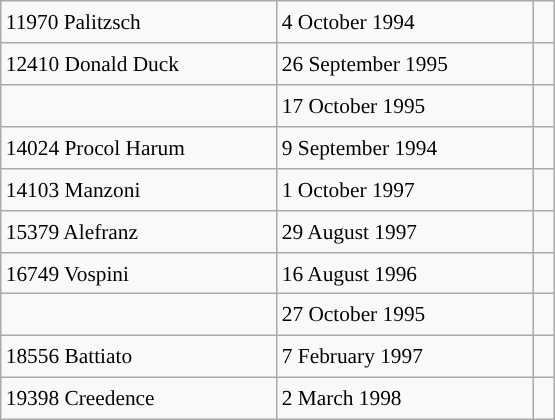<table class="wikitable" style="font-size: 89%; float: left; width: 26em; margin-right: 1em; height: 280px;">
<tr>
<td>11970 Palitzsch</td>
<td>4 October 1994</td>
<td> </td>
</tr>
<tr>
<td>12410 Donald Duck</td>
<td>26 September 1995</td>
<td> </td>
</tr>
<tr>
<td></td>
<td>17 October 1995</td>
<td> </td>
</tr>
<tr>
<td>14024 Procol Harum</td>
<td>9 September 1994</td>
<td> </td>
</tr>
<tr>
<td>14103 Manzoni</td>
<td>1 October 1997</td>
<td> </td>
</tr>
<tr>
<td>15379 Alefranz</td>
<td>29 August 1997</td>
<td> </td>
</tr>
<tr>
<td>16749 Vospini</td>
<td>16 August 1996</td>
<td> </td>
</tr>
<tr>
<td></td>
<td>27 October 1995</td>
<td> </td>
</tr>
<tr>
<td>18556 Battiato</td>
<td>7 February 1997</td>
<td> </td>
</tr>
<tr>
<td>19398 Creedence</td>
<td>2 March 1998</td>
<td> </td>
</tr>
</table>
